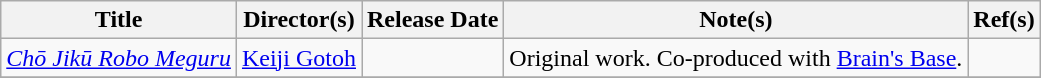<table class="wikitable sortable">
<tr>
<th scope="col">Title</th>
<th scope="col">Director(s)</th>
<th scope="col">Release Date</th>
<th scope="col" class="unsortable">Note(s)</th>
<th scope="col" class="unsortable">Ref(s)</th>
</tr>
<tr>
<td><em><a href='#'>Chō Jikū Robo Meguru</a></em></td>
<td><a href='#'>Keiji Gotoh</a></td>
<td></td>
<td>Original work. Co-produced with <a href='#'>Brain's Base</a>.</td>
<td style="text-align:center"></td>
</tr>
<tr>
</tr>
</table>
